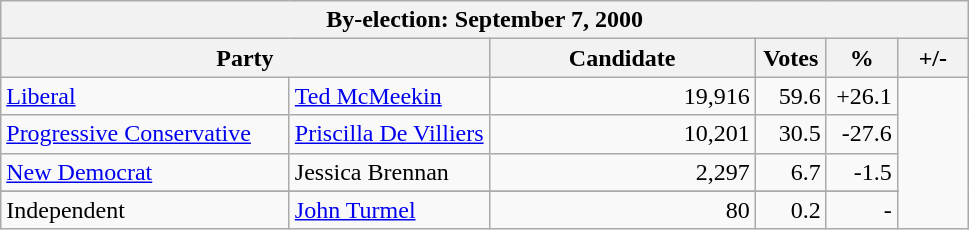<table class="wikitable">
<tr>
<th colspan="6">By-election: September 7, 2000</th>
</tr>
<tr>
<th colspan="2" style="width: 200px">Party</th>
<th style="width: 170px">Candidate</th>
<th style="width: 40px">Votes</th>
<th style="width: 40px">%</th>
<th style="width: 40px">+/-</th>
</tr>
<tr>
<td style="width: 185px"><a href='#'>Liberal</a></td>
<td><a href='#'>Ted McMeekin</a></td>
<td align=right>19,916</td>
<td align=right>59.6</td>
<td align=right>+26.1</td>
</tr>
<tr>
<td style="width: 185px"><a href='#'>Progressive Conservative</a></td>
<td><a href='#'>Priscilla De Villiers</a></td>
<td align=right>10,201</td>
<td align=right>30.5</td>
<td align=right>-27.6</td>
</tr>
<tr>
<td style="width: 185px"><a href='#'>New Democrat</a></td>
<td>Jessica Brennan</td>
<td align=right>2,297</td>
<td align=right>6.7</td>
<td align=right>-1.5</td>
</tr>
<tr>
</tr>
<tr>
<td style="width: 185px">Independent</td>
<td><a href='#'>John Turmel</a></td>
<td align=right>80</td>
<td align=right>0.2</td>
<td align=right>-</td>
</tr>
</table>
